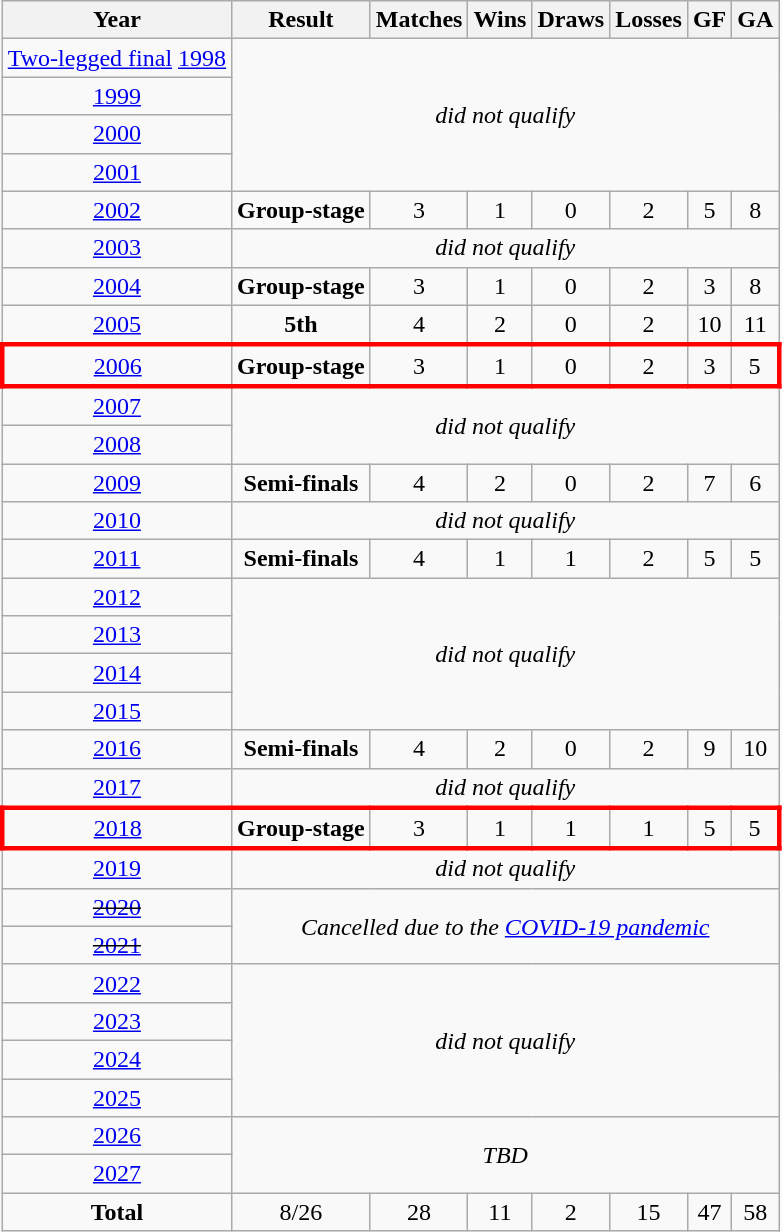<table class="wikitable" style="text-align: center;">
<tr>
<th>Year</th>
<th>Result</th>
<th>Matches</th>
<th>Wins</th>
<th>Draws</th>
<th>Losses</th>
<th>GF</th>
<th>GA</th>
</tr>
<tr>
<td><a href='#'>Two-legged final</a> <a href='#'>1998</a></td>
<td colspan=7 rowspan=4><em>did not qualify</em></td>
</tr>
<tr>
<td> <a href='#'>1999</a></td>
</tr>
<tr>
<td> <a href='#'>2000</a></td>
</tr>
<tr>
<td> <a href='#'>2001</a></td>
</tr>
<tr>
<td> <a href='#'>2002</a></td>
<td><strong>Group-stage</strong></td>
<td>3</td>
<td>1</td>
<td>0</td>
<td>2</td>
<td>5</td>
<td>8</td>
</tr>
<tr>
<td> <a href='#'>2003</a></td>
<td colspan=7 rowspan=1><em>did not qualify</em></td>
</tr>
<tr>
<td> <a href='#'>2004</a></td>
<td><strong>Group-stage</strong></td>
<td>3</td>
<td>1</td>
<td>0</td>
<td>2</td>
<td>3</td>
<td>8</td>
</tr>
<tr>
<td> <a href='#'>2005</a></td>
<td><strong>5th</strong></td>
<td>4</td>
<td>2</td>
<td>0</td>
<td>2</td>
<td>10</td>
<td>11</td>
</tr>
<tr style="border: 3px solid red">
<td> <a href='#'>2006</a></td>
<td><strong>Group-stage</strong></td>
<td>3</td>
<td>1</td>
<td>0</td>
<td>2</td>
<td>3</td>
<td>5</td>
</tr>
<tr>
<td> <a href='#'>2007</a></td>
<td colspan=7 rowspan=2><em>did not qualify</em></td>
</tr>
<tr>
<td> <a href='#'>2008</a></td>
</tr>
<tr>
<td> <a href='#'>2009</a></td>
<td><strong>Semi-finals</strong></td>
<td>4</td>
<td>2</td>
<td>0</td>
<td>2</td>
<td>7</td>
<td>6</td>
</tr>
<tr>
<td> <a href='#'>2010</a></td>
<td colspan=7 rowspan=1><em>did not qualify</em></td>
</tr>
<tr>
<td> <a href='#'>2011</a></td>
<td><strong>Semi-finals</strong></td>
<td>4</td>
<td>1</td>
<td>1</td>
<td>2</td>
<td>5</td>
<td>5</td>
</tr>
<tr>
<td> <a href='#'>2012</a></td>
<td colspan=7 rowspan=4><em>did not qualify</em></td>
</tr>
<tr>
<td> <a href='#'>2013</a></td>
</tr>
<tr>
<td> <a href='#'>2014</a></td>
</tr>
<tr>
<td> <a href='#'>2015</a></td>
</tr>
<tr>
<td> <a href='#'>2016</a></td>
<td><strong>Semi-finals</strong></td>
<td>4</td>
<td>2</td>
<td>0</td>
<td>2</td>
<td>9</td>
<td>10</td>
</tr>
<tr>
<td> <a href='#'>2017</a></td>
<td colspan=7 rowspan=1><em>did not qualify</em></td>
</tr>
<tr style="border: 3px solid red">
<td> <a href='#'>2018</a></td>
<td><strong>Group-stage</strong></td>
<td>3</td>
<td>1</td>
<td>1</td>
<td>1</td>
<td>5</td>
<td>5</td>
</tr>
<tr>
<td> <a href='#'>2019</a></td>
<td colspan=7 rowspan=1><em>did not qualify</em></td>
</tr>
<tr>
<td> <s><a href='#'>2020</a></s></td>
<td colspan=7 rowspan=2><em>Cancelled due to the <a href='#'>COVID-19 pandemic</a></em></td>
</tr>
<tr>
<td> <s><a href='#'>2021</a></s></td>
</tr>
<tr>
<td> <a href='#'>2022</a></td>
<td colspan=7 rowspan=4><em>did not qualify</em></td>
</tr>
<tr>
<td> <a href='#'>2023</a></td>
</tr>
<tr>
<td> <a href='#'>2024</a></td>
</tr>
<tr>
<td> <a href='#'>2025</a></td>
</tr>
<tr>
<td> <a href='#'>2026</a></td>
<td rowspan=2 colspan=7><em>TBD</em></td>
</tr>
<tr>
<td> <a href='#'>2027</a></td>
</tr>
<tr>
<td><strong>Total</strong></td>
<td>8/26</td>
<td>28</td>
<td>11</td>
<td>2</td>
<td>15</td>
<td>47</td>
<td>58</td>
</tr>
</table>
